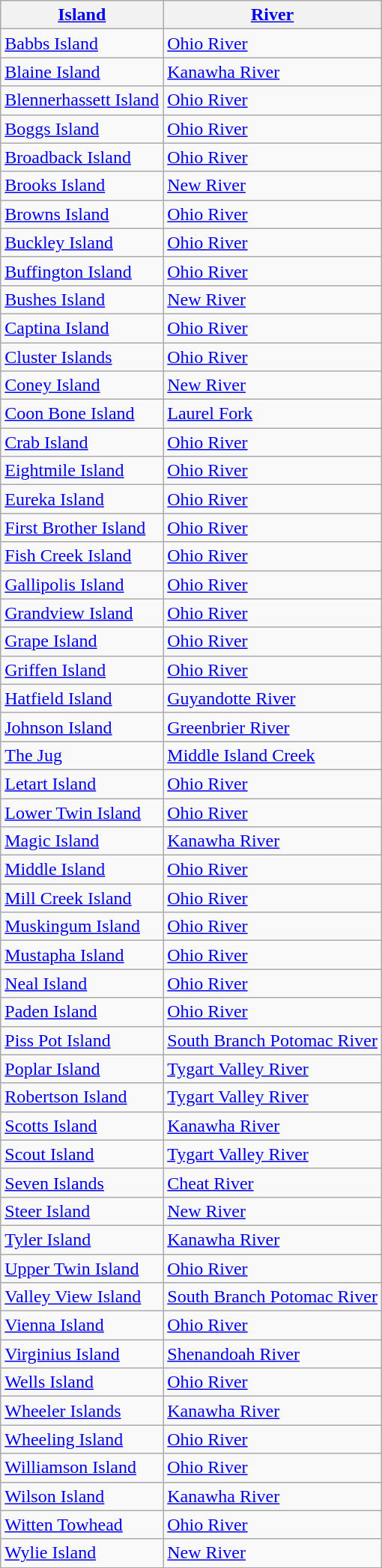<table class="wikitable sortable">
<tr>
<th><a href='#'>Island</a></th>
<th><a href='#'>River</a></th>
</tr>
<tr>
<td><a href='#'>Babbs Island</a></td>
<td><a href='#'>Ohio River</a></td>
</tr>
<tr>
<td><a href='#'>Blaine Island</a></td>
<td><a href='#'>Kanawha River</a></td>
</tr>
<tr>
<td><a href='#'>Blennerhassett Island</a></td>
<td><a href='#'>Ohio River</a></td>
</tr>
<tr>
<td><a href='#'>Boggs Island</a></td>
<td><a href='#'>Ohio River</a></td>
</tr>
<tr>
<td><a href='#'>Broadback Island</a></td>
<td><a href='#'>Ohio River</a></td>
</tr>
<tr>
<td><a href='#'>Brooks Island</a></td>
<td><a href='#'>New River</a></td>
</tr>
<tr>
<td><a href='#'>Browns Island</a></td>
<td><a href='#'>Ohio River</a></td>
</tr>
<tr>
<td><a href='#'>Buckley Island</a></td>
<td><a href='#'>Ohio River</a></td>
</tr>
<tr>
<td><a href='#'>Buffington Island</a></td>
<td><a href='#'>Ohio River</a></td>
</tr>
<tr>
<td><a href='#'>Bushes Island</a></td>
<td><a href='#'>New River</a></td>
</tr>
<tr>
<td><a href='#'>Captina Island</a></td>
<td><a href='#'>Ohio River</a></td>
</tr>
<tr>
<td><a href='#'>Cluster Islands</a></td>
<td><a href='#'>Ohio River</a></td>
</tr>
<tr>
<td><a href='#'>Coney Island</a></td>
<td><a href='#'>New River</a></td>
</tr>
<tr>
<td><a href='#'>Coon Bone Island</a></td>
<td><a href='#'>Laurel Fork</a></td>
</tr>
<tr>
<td><a href='#'>Crab Island</a></td>
<td><a href='#'>Ohio River</a></td>
</tr>
<tr>
<td><a href='#'>Eightmile Island</a></td>
<td><a href='#'>Ohio River</a></td>
</tr>
<tr>
<td><a href='#'>Eureka Island</a></td>
<td><a href='#'>Ohio River</a></td>
</tr>
<tr>
<td><a href='#'>First Brother Island</a></td>
<td><a href='#'>Ohio River</a></td>
</tr>
<tr>
<td><a href='#'>Fish Creek Island</a></td>
<td><a href='#'>Ohio River</a></td>
</tr>
<tr>
<td><a href='#'>Gallipolis Island</a></td>
<td><a href='#'>Ohio River</a></td>
</tr>
<tr>
<td><a href='#'>Grandview Island</a></td>
<td><a href='#'>Ohio River</a></td>
</tr>
<tr>
<td><a href='#'>Grape Island</a></td>
<td><a href='#'>Ohio River</a></td>
</tr>
<tr>
<td><a href='#'>Griffen Island</a></td>
<td><a href='#'>Ohio River</a></td>
</tr>
<tr>
<td><a href='#'>Hatfield Island</a></td>
<td><a href='#'>Guyandotte River</a></td>
</tr>
<tr>
<td><a href='#'>Johnson Island</a></td>
<td><a href='#'>Greenbrier River</a></td>
</tr>
<tr>
<td><a href='#'>The Jug</a></td>
<td><a href='#'>Middle Island Creek</a></td>
</tr>
<tr>
<td><a href='#'>Letart Island</a></td>
<td><a href='#'>Ohio River</a></td>
</tr>
<tr>
<td><a href='#'>Lower Twin Island</a></td>
<td><a href='#'>Ohio River</a></td>
</tr>
<tr>
<td><a href='#'>Magic Island</a></td>
<td><a href='#'>Kanawha River</a></td>
</tr>
<tr>
<td><a href='#'>Middle Island</a></td>
<td><a href='#'>Ohio River</a></td>
</tr>
<tr>
<td><a href='#'>Mill Creek Island</a></td>
<td><a href='#'>Ohio River</a></td>
</tr>
<tr>
<td><a href='#'>Muskingum Island</a></td>
<td><a href='#'>Ohio River</a></td>
</tr>
<tr>
<td><a href='#'>Mustapha Island</a></td>
<td><a href='#'>Ohio River</a></td>
</tr>
<tr>
<td><a href='#'>Neal Island</a></td>
<td><a href='#'>Ohio River</a></td>
</tr>
<tr>
<td><a href='#'>Paden Island</a></td>
<td><a href='#'>Ohio River</a></td>
</tr>
<tr>
<td><a href='#'>Piss Pot Island</a></td>
<td><a href='#'>South Branch Potomac River</a></td>
</tr>
<tr ((Pleasant Island))|| ((Elk River))>
<td><a href='#'>Poplar Island</a></td>
<td><a href='#'>Tygart Valley River</a></td>
</tr>
<tr>
<td><a href='#'>Robertson Island</a></td>
<td><a href='#'>Tygart Valley River</a></td>
</tr>
<tr>
<td><a href='#'>Scotts Island</a></td>
<td><a href='#'>Kanawha River</a></td>
</tr>
<tr>
<td><a href='#'>Scout Island</a></td>
<td><a href='#'>Tygart Valley River</a></td>
</tr>
<tr>
<td><a href='#'>Seven Islands</a></td>
<td><a href='#'>Cheat River</a></td>
</tr>
<tr>
<td><a href='#'>Steer Island</a></td>
<td><a href='#'>New River</a></td>
</tr>
<tr>
<td><a href='#'>Tyler Island</a></td>
<td><a href='#'>Kanawha River</a></td>
</tr>
<tr>
<td><a href='#'>Upper Twin Island</a></td>
<td><a href='#'>Ohio River</a></td>
</tr>
<tr>
<td><a href='#'>Valley View Island</a></td>
<td><a href='#'>South Branch Potomac River</a></td>
</tr>
<tr>
<td><a href='#'>Vienna Island</a></td>
<td><a href='#'>Ohio River</a></td>
</tr>
<tr>
<td><a href='#'>Virginius Island</a></td>
<td><a href='#'>Shenandoah River</a></td>
</tr>
<tr>
<td><a href='#'>Wells Island</a></td>
<td><a href='#'>Ohio River</a></td>
</tr>
<tr>
<td><a href='#'>Wheeler Islands</a></td>
<td><a href='#'>Kanawha River</a></td>
</tr>
<tr>
<td><a href='#'>Wheeling Island</a></td>
<td><a href='#'>Ohio River</a></td>
</tr>
<tr>
<td><a href='#'>Williamson Island</a></td>
<td><a href='#'>Ohio River</a></td>
</tr>
<tr>
<td><a href='#'>Wilson Island</a></td>
<td><a href='#'>Kanawha River</a></td>
</tr>
<tr>
<td><a href='#'>Witten Towhead</a></td>
<td><a href='#'>Ohio River</a></td>
</tr>
<tr>
<td><a href='#'>Wylie Island</a></td>
<td><a href='#'>New River</a></td>
</tr>
</table>
